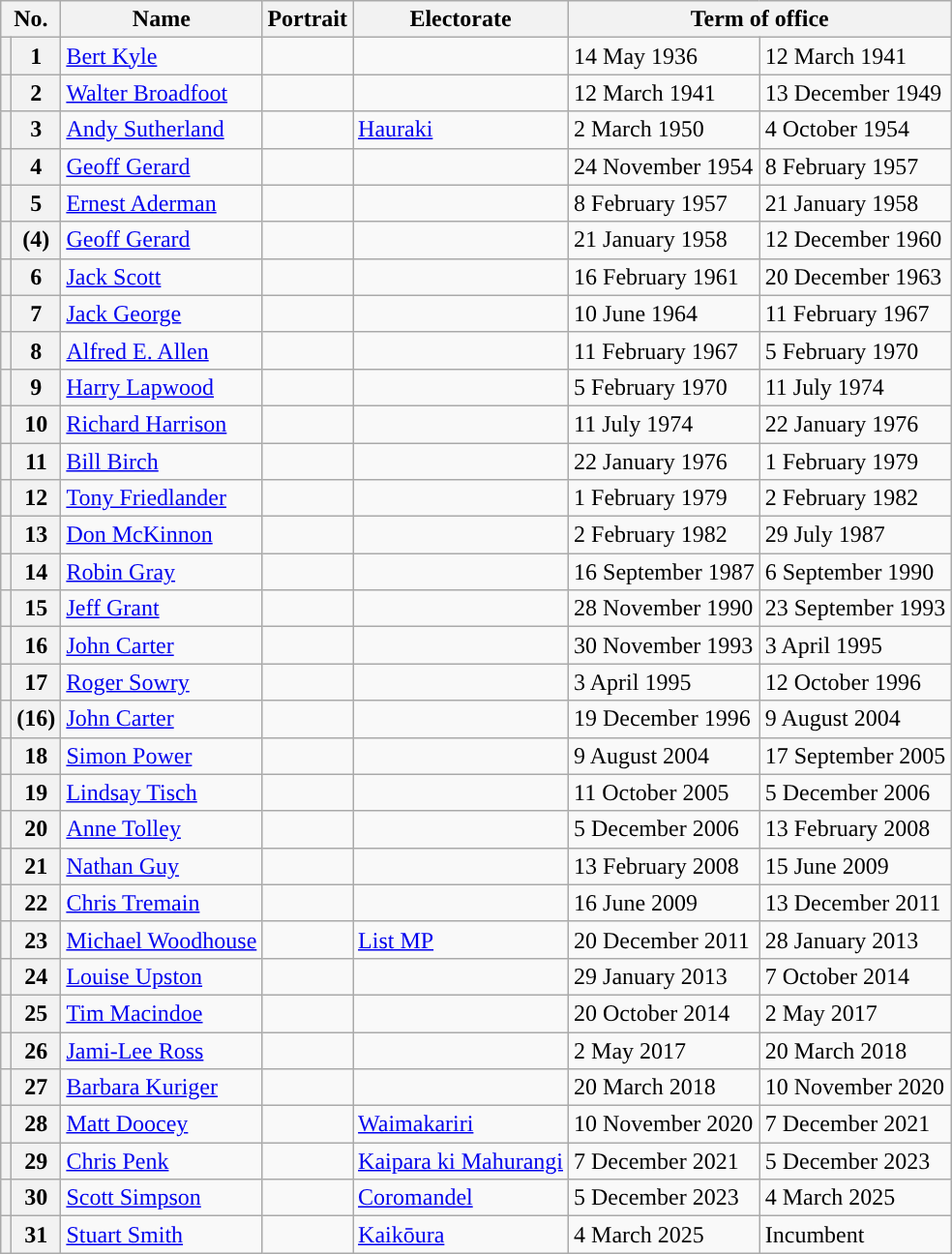<table class="wikitable">
<tr>
<th colspan=2>No.</th>
<th>Name</th>
<th>Portrait</th>
<th>Electorate</th>
<th colspan=2>Term  of office</th>
</tr>
<tr>
<th style="background:"></th>
<th>1</th>
<td><a href='#'>Bert Kyle</a></td>
<td></td>
<td></td>
<td>14 May 1936</td>
<td>12 March 1941</td>
</tr>
<tr>
<th style="background:"></th>
<th>2</th>
<td><a href='#'>Walter Broadfoot</a></td>
<td></td>
<td></td>
<td>12 March 1941</td>
<td>13 December 1949</td>
</tr>
<tr>
<th style="background:"></th>
<th>3</th>
<td><a href='#'>Andy Sutherland</a></td>
<td></td>
<td><a href='#'>Hauraki</a></td>
<td>2 March 1950</td>
<td>4 October 1954</td>
</tr>
<tr>
<th style="background:"></th>
<th>4</th>
<td><a href='#'>Geoff Gerard</a></td>
<td></td>
<td></td>
<td>24 November 1954</td>
<td>8 February 1957</td>
</tr>
<tr>
<th style="background:"></th>
<th>5</th>
<td><a href='#'>Ernest Aderman</a></td>
<td></td>
<td></td>
<td>8 February 1957</td>
<td>21 January 1958</td>
</tr>
<tr>
<th style="background:"></th>
<th>(4)</th>
<td><a href='#'>Geoff Gerard</a></td>
<td></td>
<td></td>
<td>21 January 1958</td>
<td>12 December 1960</td>
</tr>
<tr>
<th style="background:"></th>
<th>6</th>
<td><a href='#'>Jack Scott</a></td>
<td></td>
<td></td>
<td>16 February 1961</td>
<td>20 December 1963</td>
</tr>
<tr>
<th style="background:"></th>
<th>7</th>
<td><a href='#'>Jack George</a></td>
<td></td>
<td></td>
<td>10 June 1964</td>
<td>11 February 1967</td>
</tr>
<tr>
<th style="background:"></th>
<th>8</th>
<td><a href='#'>Alfred E. Allen</a></td>
<td></td>
<td></td>
<td>11 February 1967</td>
<td>5 February 1970</td>
</tr>
<tr>
<th style="background:"></th>
<th>9</th>
<td><a href='#'>Harry Lapwood</a></td>
<td></td>
<td></td>
<td>5 February 1970</td>
<td>11 July 1974</td>
</tr>
<tr>
<th style="background:"></th>
<th>10</th>
<td><a href='#'>Richard Harrison</a></td>
<td></td>
<td></td>
<td>11 July 1974</td>
<td>22 January 1976</td>
</tr>
<tr>
<th style="background:"></th>
<th>11</th>
<td><a href='#'>Bill Birch</a></td>
<td></td>
<td></td>
<td>22 January 1976</td>
<td>1 February 1979</td>
</tr>
<tr>
<th style="background:"></th>
<th>12</th>
<td><a href='#'>Tony Friedlander</a></td>
<td></td>
<td></td>
<td>1 February 1979</td>
<td>2 February 1982</td>
</tr>
<tr>
<th style="background:"></th>
<th>13</th>
<td><a href='#'>Don McKinnon</a></td>
<td></td>
<td></td>
<td>2 February 1982</td>
<td>29 July 1987</td>
</tr>
<tr>
<th style="background:"></th>
<th>14</th>
<td><a href='#'>Robin Gray</a></td>
<td></td>
<td></td>
<td>16 September 1987</td>
<td>6 September 1990</td>
</tr>
<tr>
<th style="background:"></th>
<th>15</th>
<td><a href='#'>Jeff Grant</a></td>
<td></td>
<td></td>
<td>28 November 1990</td>
<td>23 September 1993</td>
</tr>
<tr>
<th style="background:"></th>
<th>16</th>
<td><a href='#'>John Carter</a></td>
<td></td>
<td></td>
<td>30 November 1993</td>
<td>3 April 1995</td>
</tr>
<tr>
<th style="background:"></th>
<th>17</th>
<td><a href='#'>Roger Sowry</a></td>
<td></td>
<td></td>
<td>3 April 1995</td>
<td>12 October 1996</td>
</tr>
<tr>
<th style="background:"></th>
<th>(16)</th>
<td><a href='#'>John Carter</a></td>
<td></td>
<td></td>
<td>19 December 1996</td>
<td>9 August 2004</td>
</tr>
<tr>
<th style="background:"></th>
<th>18</th>
<td><a href='#'>Simon Power</a></td>
<td></td>
<td></td>
<td>9 August 2004</td>
<td>17 September 2005</td>
</tr>
<tr>
<th style="background:"></th>
<th>19</th>
<td><a href='#'>Lindsay Tisch</a></td>
<td></td>
<td></td>
<td>11 October 2005</td>
<td>5 December 2006</td>
</tr>
<tr>
<th style="background:"></th>
<th>20</th>
<td><a href='#'>Anne Tolley</a></td>
<td></td>
<td></td>
<td>5 December 2006</td>
<td>13 February 2008</td>
</tr>
<tr>
<th style="background:"></th>
<th>21</th>
<td><a href='#'>Nathan Guy</a></td>
<td></td>
<td></td>
<td>13 February 2008</td>
<td>15 June 2009</td>
</tr>
<tr>
<th style="background:"></th>
<th>22</th>
<td><a href='#'>Chris Tremain</a></td>
<td></td>
<td></td>
<td>16 June 2009</td>
<td>13 December 2011</td>
</tr>
<tr>
<th style="background:"></th>
<th>23</th>
<td><a href='#'>Michael Woodhouse</a></td>
<td></td>
<td><a href='#'>List MP</a></td>
<td>20 December 2011</td>
<td>28 January 2013</td>
</tr>
<tr>
<th style="background:"></th>
<th>24</th>
<td><a href='#'>Louise Upston</a></td>
<td></td>
<td></td>
<td>29 January 2013</td>
<td>7 October 2014</td>
</tr>
<tr>
<th style="background:"></th>
<th>25</th>
<td><a href='#'>Tim Macindoe</a></td>
<td></td>
<td></td>
<td>20 October 2014</td>
<td>2 May 2017</td>
</tr>
<tr>
<th style="background:"></th>
<th>26</th>
<td><a href='#'>Jami-Lee Ross</a></td>
<td></td>
<td></td>
<td>2 May 2017</td>
<td>20 March 2018</td>
</tr>
<tr>
<th style="background:"></th>
<th>27</th>
<td><a href='#'>Barbara Kuriger</a></td>
<td></td>
<td></td>
<td>20 March 2018</td>
<td>10 November 2020</td>
</tr>
<tr>
<th style="background:"></th>
<th>28</th>
<td><a href='#'>Matt Doocey</a></td>
<td></td>
<td><a href='#'>Waimakariri</a></td>
<td>10 November 2020</td>
<td>7 December 2021</td>
</tr>
<tr>
<th style="background:"></th>
<th>29</th>
<td><a href='#'>Chris Penk</a></td>
<td></td>
<td><a href='#'>Kaipara ki Mahurangi</a></td>
<td>7 December 2021</td>
<td>5 December 2023</td>
</tr>
<tr>
<th style="background:"></th>
<th>30</th>
<td><a href='#'>Scott Simpson</a></td>
<td></td>
<td><a href='#'>Coromandel</a></td>
<td>5 December 2023</td>
<td>4 March 2025</td>
</tr>
<tr>
<th style="background:"></th>
<th>31</th>
<td><a href='#'>Stuart Smith</a></td>
<td></td>
<td><a href='#'>Kaikōura</a></td>
<td>4 March 2025</td>
<td>Incumbent</td>
</tr>
</table>
